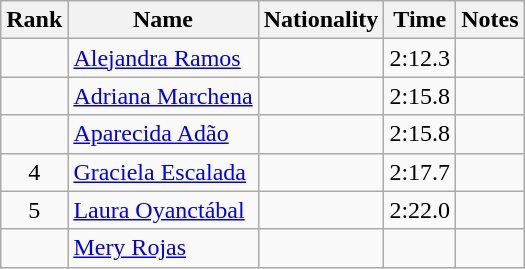<table class="wikitable sortable" style="text-align:center">
<tr>
<th>Rank</th>
<th>Name</th>
<th>Nationality</th>
<th>Time</th>
<th>Notes</th>
</tr>
<tr>
<td></td>
<td align=left><a href='#'>Alejandra Ramos</a></td>
<td align=left></td>
<td>2:12.3</td>
<td></td>
</tr>
<tr>
<td></td>
<td align=left><a href='#'>Adriana Marchena</a></td>
<td align=left></td>
<td>2:15.8</td>
<td></td>
</tr>
<tr>
<td></td>
<td align=left><a href='#'>Aparecida Adão</a></td>
<td align=left></td>
<td>2:15.8</td>
<td></td>
</tr>
<tr>
<td>4</td>
<td align=left><a href='#'>Graciela Escalada</a></td>
<td align=left></td>
<td>2:17.7</td>
<td></td>
</tr>
<tr>
<td>5</td>
<td align=left><a href='#'>Laura Oyanctábal</a></td>
<td align=left></td>
<td>2:22.0</td>
<td></td>
</tr>
<tr>
<td></td>
<td align=left><a href='#'>Mery Rojas</a></td>
<td align=left></td>
<td></td>
<td></td>
</tr>
</table>
